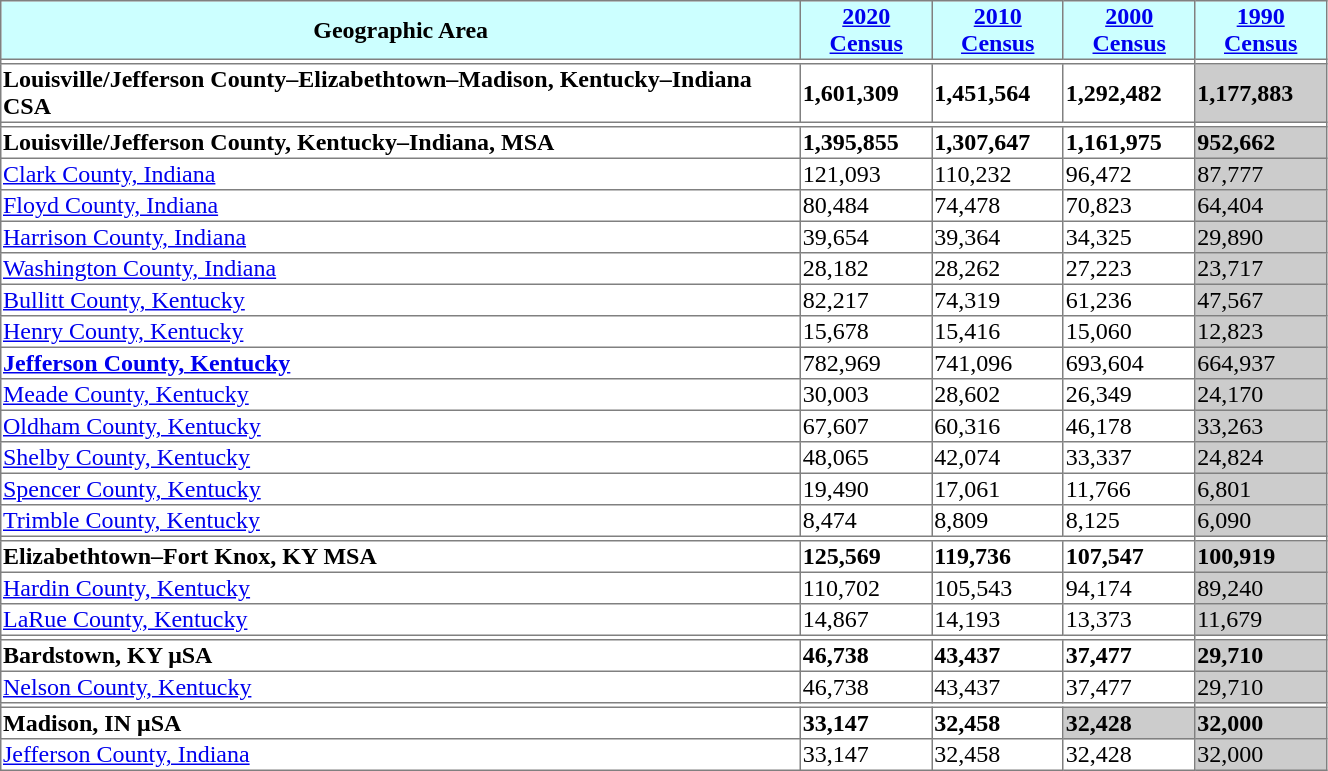<table style="width:70%" frame="box" rules="all" cellpadding="1">
<tr style="background-color:#CCFFFF;text-align:center;">
<th>Geographic Area</th>
<th><a href='#'>2020 Census</a></th>
<th><a href='#'>2010 Census</a></th>
<th><a href='#'>2000 Census</a></th>
<th><a href='#'>1990 Census</a></th>
</tr>
<tr>
<td colspan="4"></td>
</tr>
<tr>
<td><strong>Louisville/Jefferson County–Elizabethtown–Madison, Kentucky–Indiana CSA</strong></td>
<td><strong>1,601,309</strong></td>
<td><strong>1,451,564</strong></td>
<td><strong>1,292,482</strong></td>
<td style="background-color:#CCCCCC"><strong>1,177,883</strong></td>
</tr>
<tr>
<td colspan="4"></td>
</tr>
<tr>
<td><strong>Louisville/Jefferson County, Kentucky–Indiana, MSA</strong></td>
<td><strong>1,395,855</strong></td>
<td><strong>1,307,647</strong></td>
<td><strong>1,161,975</strong></td>
<td style="background-color:#CCCCCC"><strong>952,662</strong></td>
</tr>
<tr>
<td><a href='#'>Clark County, Indiana</a></td>
<td>121,093</td>
<td>110,232</td>
<td>96,472</td>
<td style="background-color:#CCCCCC">87,777</td>
</tr>
<tr>
<td><a href='#'>Floyd County, Indiana</a></td>
<td>80,484</td>
<td>74,478</td>
<td>70,823</td>
<td style="background-color:#CCCCCC">64,404</td>
</tr>
<tr>
<td><a href='#'>Harrison County, Indiana</a></td>
<td>39,654</td>
<td>39,364</td>
<td>34,325</td>
<td style="background-color:#CCCCCC">29,890</td>
</tr>
<tr>
<td><a href='#'>Washington County, Indiana</a></td>
<td>28,182</td>
<td>28,262</td>
<td>27,223</td>
<td style="background-color:#CCCCCC">23,717</td>
</tr>
<tr>
<td><a href='#'>Bullitt County, Kentucky</a></td>
<td>82,217</td>
<td>74,319</td>
<td>61,236</td>
<td style="background-color:#CCCCCC">47,567</td>
</tr>
<tr>
<td><a href='#'>Henry County, Kentucky</a></td>
<td>15,678</td>
<td>15,416</td>
<td>15,060</td>
<td style="background-color:#CCCCCC">12,823</td>
</tr>
<tr>
<td><strong><a href='#'>Jefferson County, Kentucky</a></strong></td>
<td>782,969</td>
<td>741,096</td>
<td>693,604</td>
<td style="background-color:#CCCCCC">664,937</td>
</tr>
<tr>
<td><a href='#'>Meade County, Kentucky</a></td>
<td>30,003</td>
<td>28,602</td>
<td>26,349</td>
<td style="background-color:#CCCCCC">24,170</td>
</tr>
<tr>
<td><a href='#'>Oldham County, Kentucky</a></td>
<td>67,607</td>
<td>60,316</td>
<td>46,178</td>
<td style="background-color:#CCCCCC">33,263</td>
</tr>
<tr>
<td><a href='#'>Shelby County, Kentucky</a></td>
<td>48,065</td>
<td>42,074</td>
<td>33,337</td>
<td style="background-color:#CCCCCC">24,824</td>
</tr>
<tr>
<td><a href='#'>Spencer County, Kentucky</a></td>
<td>19,490</td>
<td>17,061</td>
<td>11,766</td>
<td style="background-color:#CCCCCC">6,801</td>
</tr>
<tr>
<td><a href='#'>Trimble County, Kentucky</a></td>
<td>8,474</td>
<td>8,809</td>
<td>8,125</td>
<td style="background-color:#CCCCCC">6,090</td>
</tr>
<tr>
<td colspan="4"></td>
</tr>
<tr>
<td><strong>Elizabethtown–Fort Knox, KY MSA</strong></td>
<td><strong>125,569</strong></td>
<td><strong>119,736</strong></td>
<td><strong>107,547</strong></td>
<td style="background-color:#CCCCCC"><strong>100,919</strong></td>
</tr>
<tr>
<td><a href='#'>Hardin County, Kentucky</a></td>
<td>110,702</td>
<td>105,543</td>
<td>94,174</td>
<td style="background-color:#CCCCCC">89,240</td>
</tr>
<tr>
<td><a href='#'>LaRue County, Kentucky</a></td>
<td>14,867</td>
<td>14,193</td>
<td>13,373</td>
<td style="background-color:#CCCCCC">11,679</td>
</tr>
<tr>
<td colspan="4"></td>
</tr>
<tr>
<td><strong>Bardstown, KY μSA</strong></td>
<td><strong>46,738</strong></td>
<td><strong>43,437</strong></td>
<td><strong>37,477</strong></td>
<td style="background-color:#CCCCCC"><strong>29,710</strong></td>
</tr>
<tr>
<td><a href='#'>Nelson County, Kentucky</a></td>
<td>46,738</td>
<td>43,437</td>
<td>37,477</td>
<td style="background-color:#CCCCCC">29,710</td>
</tr>
<tr>
<td colspan="4"></td>
</tr>
<tr>
<td><strong>Madison, IN μSA</strong></td>
<td><strong>33,147</strong></td>
<td><strong>32,458</strong></td>
<td style="background-color:#CCCCCC"><strong>32,428</strong></td>
<td style="background-color:#CCCCCC"><strong>32,000</strong></td>
</tr>
<tr>
<td><a href='#'>Jefferson County, Indiana</a></td>
<td>33,147</td>
<td>32,458</td>
<td>32,428</td>
<td style="background-color:#CCCCCC">32,000</td>
</tr>
</table>
